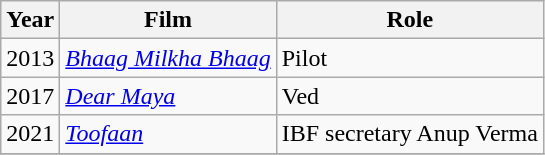<table class="wikitable">
<tr>
<th>Year</th>
<th>Film</th>
<th>Role</th>
</tr>
<tr>
<td>2013</td>
<td><em><a href='#'>Bhaag Milkha Bhaag</a></em></td>
<td>Pilot</td>
</tr>
<tr>
<td>2017</td>
<td><em><a href='#'>Dear Maya</a></em></td>
<td>Ved</td>
</tr>
<tr>
<td>2021</td>
<td><em><a href='#'>Toofaan</a></em></td>
<td>IBF secretary Anup Verma</td>
</tr>
<tr>
</tr>
</table>
